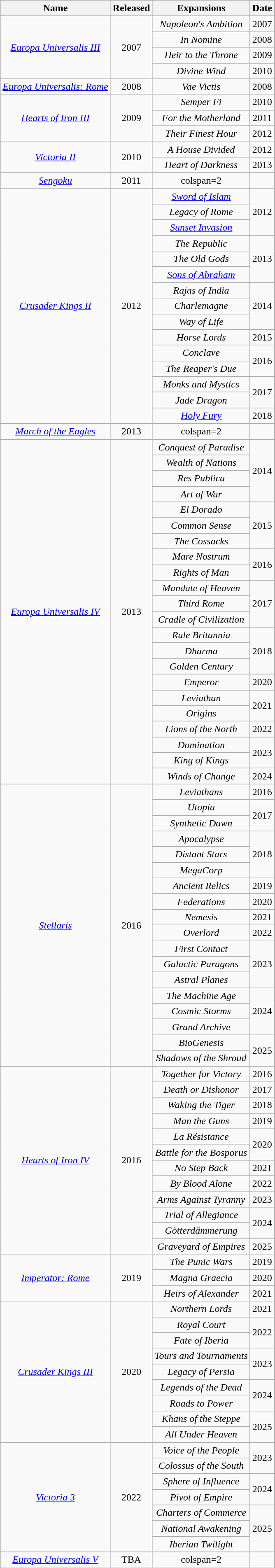<table class="wikitable sortable" style="text-align:center;" width="auto">
<tr>
<th scope="col">Name</th>
<th scope="col">Released</th>
<th scope="col" class="unsortable">Expansions</th>
<th scope="col">Date</th>
</tr>
<tr>
<td rowspan="4"><em><a href='#'>Europa Universalis III</a></em></td>
<td rowspan="4">2007</td>
<td><em>Napoleon's Ambition</em></td>
<td>2007</td>
</tr>
<tr>
<td><em>In Nomine</em></td>
<td>2008</td>
</tr>
<tr>
<td><em>Heir to the Throne</em></td>
<td>2009</td>
</tr>
<tr>
<td><em>Divine Wind</em></td>
<td>2010</td>
</tr>
<tr>
<td><em><a href='#'>Europa Universalis: Rome</a></em></td>
<td>2008</td>
<td><em>Vae Victis</em></td>
<td>2008</td>
</tr>
<tr>
<td rowspan="3"><em><a href='#'>Hearts of Iron III</a></em></td>
<td rowspan="3">2009</td>
<td><em>Semper Fi</em></td>
<td>2010</td>
</tr>
<tr>
<td><em>For the Motherland</em></td>
<td>2011</td>
</tr>
<tr>
<td><em>Their Finest Hour</em></td>
<td>2012</td>
</tr>
<tr>
<td rowspan="2"><em><a href='#'>Victoria II</a></em></td>
<td rowspan="2">2010</td>
<td><em>A House Divided</em></td>
<td>2012</td>
</tr>
<tr>
<td><em>Heart of Darkness</em></td>
<td>2013</td>
</tr>
<tr>
<td><em><a href='#'>Sengoku</a></em></td>
<td>2011</td>
<td>colspan=2</td>
</tr>
<tr>
<td rowspan="15"><em><a href='#'>Crusader Kings II</a></em></td>
<td rowspan="15">2012</td>
<td><em><a href='#'>Sword of Islam</a></em></td>
<td rowspan="3">2012</td>
</tr>
<tr>
<td><em>Legacy of Rome</em></td>
</tr>
<tr>
<td><em><a href='#'>Sunset Invasion</a></em></td>
</tr>
<tr>
<td><em>The Republic</em></td>
<td rowspan="3">2013</td>
</tr>
<tr>
<td><em>The Old Gods</em></td>
</tr>
<tr>
<td><em><a href='#'>Sons of Abraham</a></em></td>
</tr>
<tr>
<td><em>Rajas of India</em></td>
<td rowspan="3">2014</td>
</tr>
<tr>
<td><em>Charlemagne</em></td>
</tr>
<tr>
<td><em>Way of Life</em></td>
</tr>
<tr>
<td><em>Horse Lords</em></td>
<td>2015</td>
</tr>
<tr>
<td><em>Conclave</em></td>
<td rowspan="2">2016</td>
</tr>
<tr>
<td><em>The Reaper's Due</em></td>
</tr>
<tr>
<td><em>Monks and Mystics</em></td>
<td rowspan="2">2017</td>
</tr>
<tr>
<td><em>Jade Dragon</em></td>
</tr>
<tr>
<td><em><a href='#'>Holy Fury</a></em></td>
<td>2018</td>
</tr>
<tr>
<td><em><a href='#'>March of the Eagles</a></em></td>
<td>2013</td>
<td>colspan=2</td>
</tr>
<tr>
<td rowspan="22"><em><a href='#'>Europa Universalis IV</a></em></td>
<td rowspan="22">2013</td>
<td><em>Conquest of Paradise</em></td>
<td rowspan="4">2014</td>
</tr>
<tr>
<td><em>Wealth of Nations</em></td>
</tr>
<tr>
<td><em>Res Publica</em></td>
</tr>
<tr>
<td><em>Art of War</em></td>
</tr>
<tr>
<td><em>El Dorado</em></td>
<td rowspan="3">2015</td>
</tr>
<tr>
<td><em>Common Sense</em></td>
</tr>
<tr>
<td><em>The Cossacks</em></td>
</tr>
<tr>
<td><em>Mare Nostrum</em></td>
<td rowspan="2">2016</td>
</tr>
<tr>
<td><em>Rights of Man</em></td>
</tr>
<tr>
<td><em>Mandate of Heaven</em></td>
<td rowspan="3">2017</td>
</tr>
<tr>
<td><em>Third Rome</em></td>
</tr>
<tr>
<td><em>Cradle of Civilization</em></td>
</tr>
<tr>
<td><em>Rule Britannia</em></td>
<td rowspan="3">2018</td>
</tr>
<tr>
<td><em>Dharma</em></td>
</tr>
<tr>
<td><em>Golden Century</em></td>
</tr>
<tr>
<td><em>Emperor</em></td>
<td rowspan="1">2020</td>
</tr>
<tr>
<td><em>Leviathan</em></td>
<td rowspan="2">2021</td>
</tr>
<tr>
<td><em>Origins</em></td>
</tr>
<tr>
<td><em>Lions of the North</em></td>
<td rowspan="1">2022</td>
</tr>
<tr>
<td><em>Domination</em></td>
<td rowspan="2">2023</td>
</tr>
<tr>
<td><em>King of Kings</em></td>
</tr>
<tr>
<td><em>Winds of Change</em></td>
<td rowspan="1">2024</td>
</tr>
<tr>
<td rowspan="18"><em><a href='#'>Stellaris</a></em></td>
<td rowspan="18">2016</td>
<td><em>Leviathans</em></td>
<td>2016</td>
</tr>
<tr>
<td><em>Utopia</em></td>
<td rowspan="2">2017</td>
</tr>
<tr>
<td><em>Synthetic Dawn</em></td>
</tr>
<tr>
<td><em>Apocalypse</em></td>
<td rowspan="3">2018</td>
</tr>
<tr>
<td><em>Distant Stars</em></td>
</tr>
<tr>
<td><em>MegaCorp</em></td>
</tr>
<tr>
<td><em>Ancient Relics</em></td>
<td>2019</td>
</tr>
<tr>
<td><em>Federations</em></td>
<td>2020</td>
</tr>
<tr>
<td><em>Nemesis</em></td>
<td>2021</td>
</tr>
<tr>
<td><em>Overlord</em></td>
<td>2022</td>
</tr>
<tr>
<td><em>First Contact</em></td>
<td rowspan="3">2023</td>
</tr>
<tr>
<td><em>Galactic Paragons</em></td>
</tr>
<tr>
<td><em>Astral Planes</em></td>
</tr>
<tr>
<td><em>The Machine Age</em></td>
<td rowspan="3">2024</td>
</tr>
<tr>
<td><em>Cosmic Storms</em></td>
</tr>
<tr>
<td><em>Grand Archive</em></td>
</tr>
<tr>
<td><em>BioGenesis</em></td>
<td rowspan="2">2025</td>
</tr>
<tr>
<td><em>Shadows of the Shroud</em></td>
</tr>
<tr>
<td rowspan="12"><em><a href='#'>Hearts of Iron IV</a></em></td>
<td rowspan="12">2016</td>
<td><em>Together for Victory</em></td>
<td>2016</td>
</tr>
<tr>
<td><em>Death or Dishonor</em></td>
<td>2017</td>
</tr>
<tr>
<td><em>Waking the Tiger</em></td>
<td>2018</td>
</tr>
<tr>
<td><em>Man the Guns</em></td>
<td>2019</td>
</tr>
<tr>
<td><em>La Résistance</em></td>
<td rowspan="2">2020</td>
</tr>
<tr>
<td><em>Battle for the Bosporus</em></td>
</tr>
<tr>
<td><em>No Step Back</em></td>
<td>2021</td>
</tr>
<tr>
<td><em>By Blood Alone</em></td>
<td>2022</td>
</tr>
<tr>
<td><em>Arms Against Tyranny</em></td>
<td>2023</td>
</tr>
<tr>
<td><em>Trial of Allegiance</em></td>
<td rowspan="2">2024</td>
</tr>
<tr>
<td><em>Götterdämmerung</em></td>
</tr>
<tr>
<td><em>Graveyard of Empires</em></td>
<td>2025</td>
</tr>
<tr>
<td rowspan="3"><em><a href='#'>Imperator: Rome</a></em></td>
<td rowspan="3">2019</td>
<td><em>The Punic Wars</em></td>
<td>2019</td>
</tr>
<tr>
<td><em>Magna Graecia</em></td>
<td>2020</td>
</tr>
<tr>
<td><em>Heirs of Alexander</em></td>
<td>2021</td>
</tr>
<tr>
<td rowspan="9"><em><a href='#'>Crusader Kings III</a></em></td>
<td rowspan="9">2020</td>
<td><em>Northern Lords</em></td>
<td>2021</td>
</tr>
<tr>
<td><em>Royal Court</em></td>
<td rowspan="2">2022</td>
</tr>
<tr>
<td><em>Fate of Iberia</em></td>
</tr>
<tr>
<td><em>Tours and Tournaments</em></td>
<td rowspan="2">2023</td>
</tr>
<tr>
<td><em>Legacy of Persia</em></td>
</tr>
<tr>
<td><em>Legends of the Dead</em></td>
<td rowspan="2">2024</td>
</tr>
<tr>
<td><em>Roads to Power</em></td>
</tr>
<tr>
<td><em>Khans of the Steppe</em></td>
<td rowspan="2">2025</td>
</tr>
<tr>
<td><em>All Under Heaven</em></td>
</tr>
<tr>
<td rowspan="7"><em><a href='#'>Victoria 3</a></em></td>
<td rowspan="7">2022</td>
<td><em>Voice of the People</em></td>
<td rowspan="2">2023</td>
</tr>
<tr>
<td><em>Colossus of the South</em></td>
</tr>
<tr>
<td><em>Sphere of Influence</em></td>
<td rowspan="2">2024</td>
</tr>
<tr>
<td><em>Pivot of Empire</em></td>
</tr>
<tr>
<td><em>Charters of Commerce</em></td>
<td rowspan="3">2025</td>
</tr>
<tr>
<td><em>National Awakening</em></td>
</tr>
<tr>
<td><em>Iberian Twilight</em></td>
</tr>
<tr>
<td><em><a href='#'>Europa Universalis V</a></em></td>
<td>TBA</td>
<td>colspan=2</td>
</tr>
</table>
